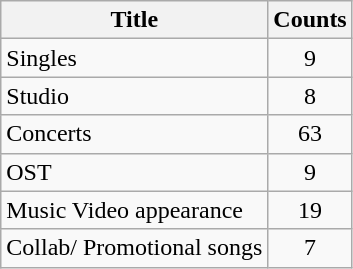<table class="wikitable">
<tr>
<th>Title</th>
<th>Counts</th>
</tr>
<tr>
<td>Singles</td>
<td style="text-align: center;">9</td>
</tr>
<tr>
<td>Studio</td>
<td style="text-align: center;">8</td>
</tr>
<tr>
<td>Concerts</td>
<td style="text-align: center;">63</td>
</tr>
<tr>
<td>OST</td>
<td style="text-align: center;">9</td>
</tr>
<tr>
<td>Music Video appearance</td>
<td style="text-align: center;">19</td>
</tr>
<tr>
<td>Collab/ Promotional songs</td>
<td style="text-align: center;">7</td>
</tr>
</table>
